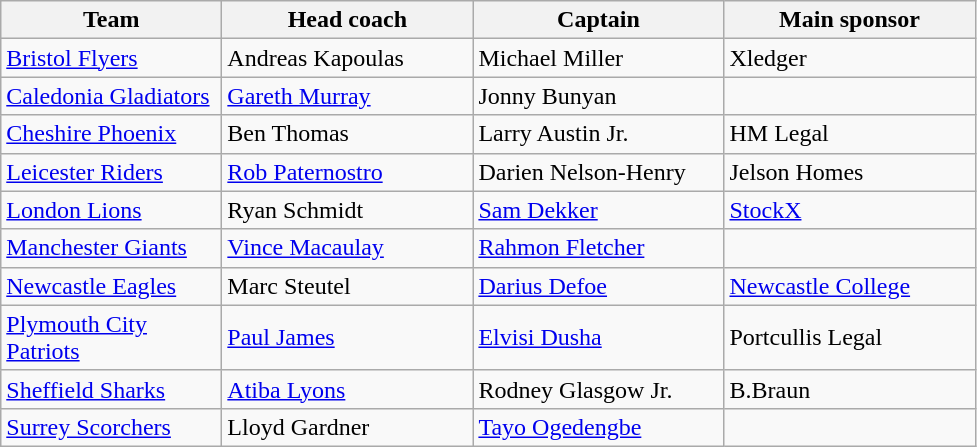<table class="wikitable sortable" style="text-align: left;">
<tr>
<th scope="col" style="width: 140px;">Team</th>
<th scope="col" style="width: 160px;">Head coach</th>
<th scope="col" style="width: 160px;">Captain</th>
<th scope="col" style="width: 160px;">Main sponsor</th>
</tr>
<tr>
<td><a href='#'>Bristol Flyers</a></td>
<td> Andreas Kapoulas</td>
<td> Michael Miller</td>
<td>Xledger</td>
</tr>
<tr>
<td><a href='#'>Caledonia Gladiators</a></td>
<td> <a href='#'>Gareth Murray</a></td>
<td> Jonny Bunyan</td>
<td></td>
</tr>
<tr>
<td><a href='#'>Cheshire Phoenix</a></td>
<td> Ben Thomas</td>
<td> Larry Austin Jr.</td>
<td>HM Legal</td>
</tr>
<tr>
<td><a href='#'>Leicester Riders</a></td>
<td> <a href='#'>Rob Paternostro</a></td>
<td> Darien Nelson-Henry</td>
<td>Jelson Homes</td>
</tr>
<tr>
<td><a href='#'>London Lions</a></td>
<td> Ryan Schmidt</td>
<td> <a href='#'>Sam Dekker</a></td>
<td><a href='#'>StockX</a></td>
</tr>
<tr>
<td><a href='#'>Manchester Giants</a></td>
<td> <a href='#'>Vince Macaulay</a></td>
<td> <a href='#'>Rahmon Fletcher</a></td>
<td></td>
</tr>
<tr>
<td><a href='#'>Newcastle Eagles</a></td>
<td> Marc Steutel</td>
<td> <a href='#'>Darius Defoe</a></td>
<td><a href='#'>Newcastle College</a></td>
</tr>
<tr>
<td><a href='#'>Plymouth City Patriots</a></td>
<td> <a href='#'>Paul James</a></td>
<td> <a href='#'>Elvisi Dusha</a></td>
<td>Portcullis Legal</td>
</tr>
<tr>
<td><a href='#'>Sheffield Sharks</a></td>
<td> <a href='#'>Atiba Lyons</a></td>
<td> Rodney Glasgow Jr.</td>
<td>B.Braun</td>
</tr>
<tr>
<td><a href='#'>Surrey Scorchers</a></td>
<td> Lloyd Gardner</td>
<td> <a href='#'>Tayo Ogedengbe</a></td>
<td></td>
</tr>
</table>
